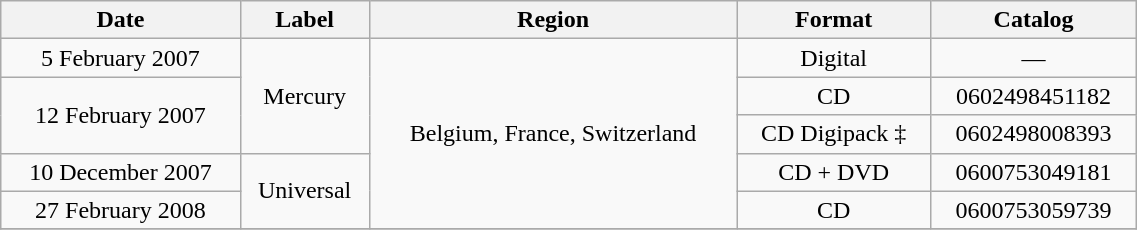<table class="wikitable" width="60%" border="1">
<tr>
<th>Date</th>
<th>Label</th>
<th>Region</th>
<th>Format</th>
<th>Catalog</th>
</tr>
<tr>
<td align=center>5 February 2007</td>
<td rowspan=3 align=center>Mercury</td>
<td rowspan=5 align=center>Belgium, France, Switzerland</td>
<td align=center>Digital</td>
<td align=center>—</td>
</tr>
<tr>
<td rowspan=2 align=center>12 February 2007</td>
<td align=center>CD</td>
<td align=center>0602498451182</td>
</tr>
<tr>
<td align=center>CD Digipack ‡</td>
<td align=center>0602498008393</td>
</tr>
<tr>
<td align=center>10 December 2007</td>
<td rowspan=2 align=center>Universal</td>
<td align=center>CD + DVD</td>
<td align=center>0600753049181</td>
</tr>
<tr>
<td align=center>27 February 2008</td>
<td align=center>CD</td>
<td align=center>0600753059739</td>
</tr>
<tr>
</tr>
</table>
